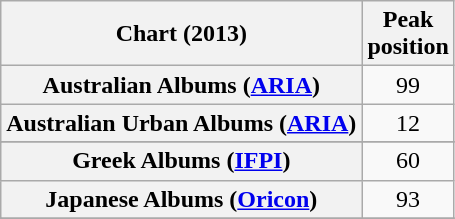<table class="wikitable sortable plainrowheaders" style="text-align:center">
<tr>
<th scope="col">Chart (2013)</th>
<th scope="col">Peak<br>position</th>
</tr>
<tr>
<th scope="row">Australian Albums (<a href='#'>ARIA</a>)</th>
<td>99</td>
</tr>
<tr>
<th scope="row">Australian Urban Albums (<a href='#'>ARIA</a>)</th>
<td>12</td>
</tr>
<tr>
</tr>
<tr>
</tr>
<tr>
</tr>
<tr>
<th scope="row">Greek Albums (<a href='#'>IFPI</a>)</th>
<td>60</td>
</tr>
<tr>
<th scope="row">Japanese Albums (<a href='#'>Oricon</a>)</th>
<td>93</td>
</tr>
<tr>
</tr>
<tr>
</tr>
<tr>
</tr>
<tr>
</tr>
<tr>
</tr>
<tr>
</tr>
</table>
